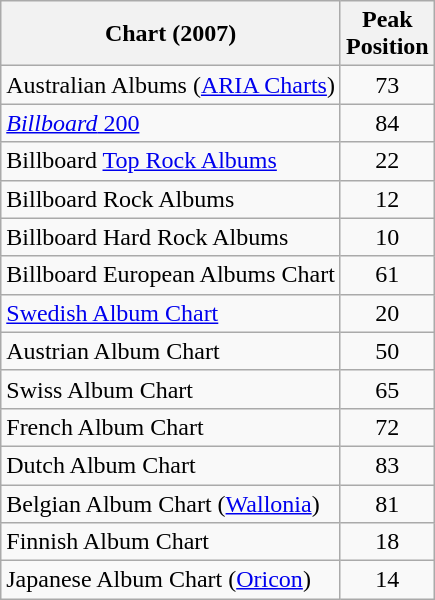<table class="wikitable sortable">
<tr>
<th align="left">Chart (2007)</th>
<th align="left">Peak<br>Position</th>
</tr>
<tr>
<td align="left">Australian Albums (<a href='#'>ARIA Charts</a>)</td>
<td style="text-align:center;">73</td>
</tr>
<tr>
<td align="left"><a href='#'><em>Billboard</em> 200</a></td>
<td style="text-align:center;">84</td>
</tr>
<tr>
<td align="left">Billboard <a href='#'>Top Rock Albums</a></td>
<td style="text-align:center;">22</td>
</tr>
<tr>
<td align="left">Billboard Rock Albums</td>
<td style="text-align:center;">12</td>
</tr>
<tr>
<td align="left">Billboard Hard Rock Albums</td>
<td style="text-align:center;">10</td>
</tr>
<tr>
<td align="left">Billboard European Albums Chart</td>
<td style="text-align:center;">61</td>
</tr>
<tr>
<td align="left"><a href='#'>Swedish Album Chart</a></td>
<td style="text-align:center;">20</td>
</tr>
<tr>
<td align="left">Austrian Album Chart</td>
<td style="text-align:center;">50</td>
</tr>
<tr>
<td align="left">Swiss Album Chart</td>
<td style="text-align:center;">65</td>
</tr>
<tr>
<td align="left">French Album Chart</td>
<td style="text-align:center;">72</td>
</tr>
<tr>
<td align="left">Dutch Album Chart</td>
<td style="text-align:center;">83</td>
</tr>
<tr>
<td align="left">Belgian Album Chart (<a href='#'>Wallonia</a>)</td>
<td style="text-align:center;">81</td>
</tr>
<tr>
<td align="left">Finnish Album Chart</td>
<td style="text-align:center;">18</td>
</tr>
<tr>
<td align="left">Japanese Album Chart (<a href='#'>Oricon</a>)</td>
<td style="text-align:center;">14</td>
</tr>
</table>
